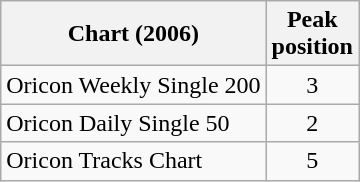<table class="wikitable">
<tr>
<th>Chart (2006)</th>
<th>Peak<br>position</th>
</tr>
<tr>
<td>Oricon Weekly Single 200</td>
<td align="center">3</td>
</tr>
<tr>
<td>Oricon Daily Single 50</td>
<td align="center">2</td>
</tr>
<tr>
<td>Oricon Tracks Chart</td>
<td align="center">5</td>
</tr>
</table>
